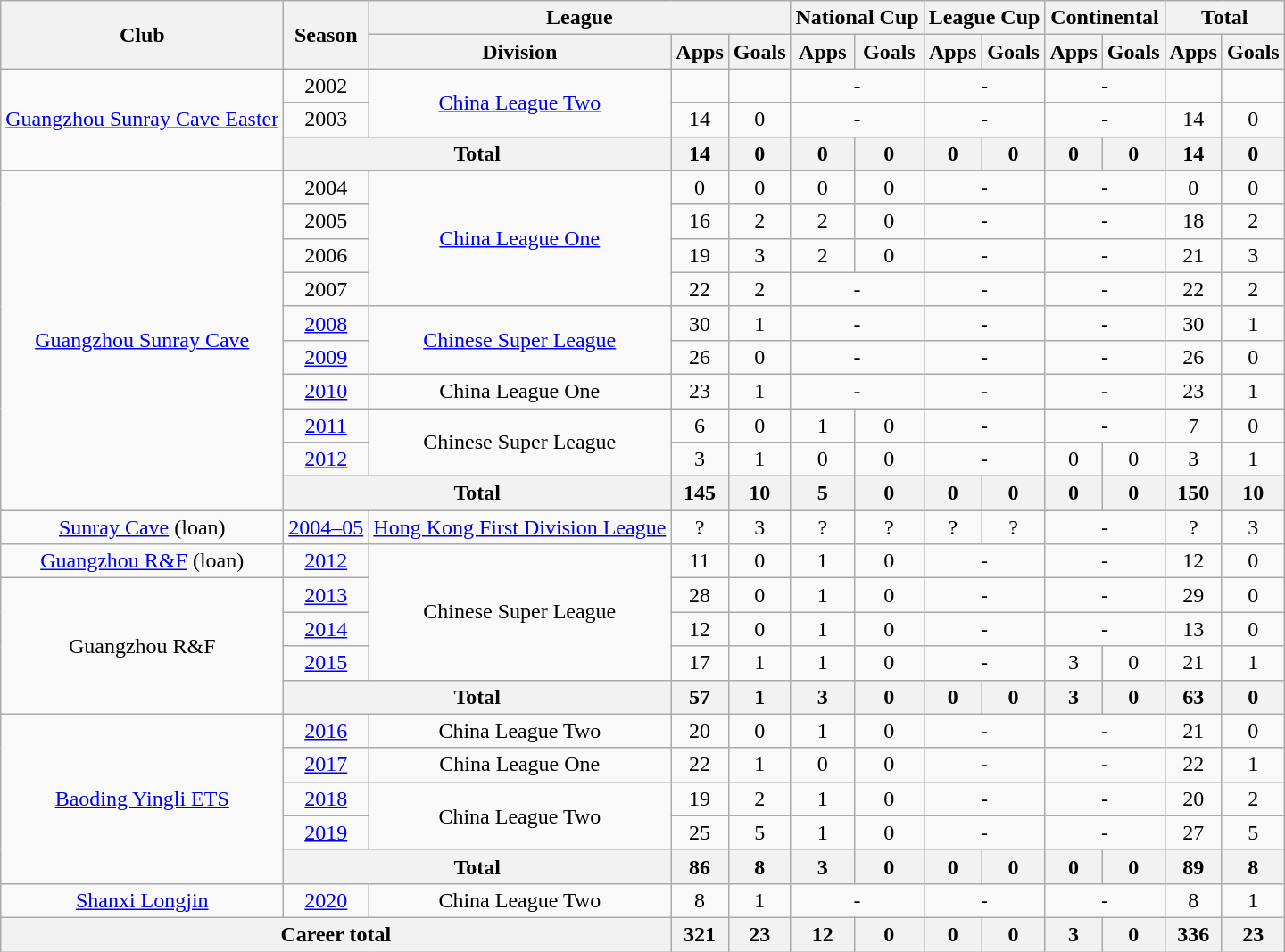<table class="wikitable" style="text-align: center">
<tr>
<th rowspan="2">Club</th>
<th rowspan="2">Season</th>
<th colspan="3">League</th>
<th colspan="2">National Cup</th>
<th colspan="2">League Cup</th>
<th colspan="2">Continental</th>
<th colspan="2">Total</th>
</tr>
<tr>
<th>Division</th>
<th>Apps</th>
<th>Goals</th>
<th>Apps</th>
<th>Goals</th>
<th>Apps</th>
<th>Goals</th>
<th>Apps</th>
<th>Goals</th>
<th>Apps</th>
<th>Goals</th>
</tr>
<tr>
<td rowspan=3><a href='#'>Guangzhou Sunray Cave Easter</a></td>
<td>2002</td>
<td rowspan="2"><a href='#'>China League Two</a></td>
<td></td>
<td></td>
<td colspan="2">-</td>
<td colspan="2">-</td>
<td colspan="2">-</td>
<td></td>
<td></td>
</tr>
<tr>
<td>2003</td>
<td>14</td>
<td>0</td>
<td colspan="2">-</td>
<td colspan="2">-</td>
<td colspan="2">-</td>
<td>14</td>
<td>0</td>
</tr>
<tr>
<th colspan="2"><strong>Total</strong></th>
<th>14</th>
<th>0</th>
<th>0</th>
<th>0</th>
<th>0</th>
<th>0</th>
<th>0</th>
<th>0</th>
<th>14</th>
<th>0</th>
</tr>
<tr>
<td rowspan=10><a href='#'>Guangzhou Sunray Cave</a></td>
<td>2004</td>
<td rowspan=4><a href='#'>China League One</a></td>
<td>0</td>
<td>0</td>
<td>0</td>
<td>0</td>
<td colspan="2">-</td>
<td colspan="2">-</td>
<td>0</td>
<td>0</td>
</tr>
<tr>
<td>2005</td>
<td>16</td>
<td>2</td>
<td>2</td>
<td>0</td>
<td colspan="2">-</td>
<td colspan="2">-</td>
<td>18</td>
<td>2</td>
</tr>
<tr>
<td>2006</td>
<td>19</td>
<td>3</td>
<td>2</td>
<td>0</td>
<td colspan="2">-</td>
<td colspan="2">-</td>
<td>21</td>
<td>3</td>
</tr>
<tr>
<td>2007</td>
<td>22</td>
<td>2</td>
<td colspan="2">-</td>
<td colspan="2">-</td>
<td colspan="2">-</td>
<td>22</td>
<td>2</td>
</tr>
<tr>
<td><a href='#'>2008</a></td>
<td rowspan="2"><a href='#'>Chinese Super League</a></td>
<td>30</td>
<td>1</td>
<td colspan="2">-</td>
<td colspan="2">-</td>
<td colspan="2">-</td>
<td>30</td>
<td>1</td>
</tr>
<tr>
<td><a href='#'>2009</a></td>
<td>26</td>
<td>0</td>
<td colspan="2">-</td>
<td colspan="2">-</td>
<td colspan="2">-</td>
<td>26</td>
<td>0</td>
</tr>
<tr>
<td><a href='#'>2010</a></td>
<td>China League One</td>
<td>23</td>
<td>1</td>
<td colspan="2">-</td>
<td colspan="2">-</td>
<td colspan="2">-</td>
<td>23</td>
<td>1</td>
</tr>
<tr>
<td><a href='#'>2011</a></td>
<td rowspan=2>Chinese Super League</td>
<td>6</td>
<td>0</td>
<td>1</td>
<td>0</td>
<td colspan="2">-</td>
<td colspan="2">-</td>
<td>7</td>
<td>0</td>
</tr>
<tr>
<td><a href='#'>2012</a></td>
<td>3</td>
<td>1</td>
<td>0</td>
<td>0</td>
<td colspan="2">-</td>
<td>0</td>
<td>0</td>
<td>3</td>
<td>1</td>
</tr>
<tr>
<th colspan="2"><strong>Total</strong></th>
<th>145</th>
<th>10</th>
<th>5</th>
<th>0</th>
<th>0</th>
<th>0</th>
<th>0</th>
<th>0</th>
<th>150</th>
<th>10</th>
</tr>
<tr>
<td><a href='#'>Sunray Cave</a> (loan)</td>
<td><a href='#'>2004–05</a></td>
<td><a href='#'>Hong Kong First Division League</a></td>
<td>?</td>
<td>3</td>
<td>?</td>
<td>?</td>
<td>?</td>
<td>?</td>
<td colspan="2">-</td>
<td>?</td>
<td>3</td>
</tr>
<tr>
<td><a href='#'>Guangzhou R&F</a> (loan)</td>
<td><a href='#'>2012</a></td>
<td rowspan=4>Chinese Super League</td>
<td>11</td>
<td>0</td>
<td>1</td>
<td>0</td>
<td colspan="2">-</td>
<td colspan="2">-</td>
<td>12</td>
<td>0</td>
</tr>
<tr>
<td rowspan=4>Guangzhou R&F</td>
<td><a href='#'>2013</a></td>
<td>28</td>
<td>0</td>
<td>1</td>
<td>0</td>
<td colspan="2">-</td>
<td colspan="2">-</td>
<td>29</td>
<td>0</td>
</tr>
<tr>
<td><a href='#'>2014</a></td>
<td>12</td>
<td>0</td>
<td>1</td>
<td>0</td>
<td colspan="2">-</td>
<td colspan="2">-</td>
<td>13</td>
<td>0</td>
</tr>
<tr>
<td><a href='#'>2015</a></td>
<td>17</td>
<td>1</td>
<td>1</td>
<td>0</td>
<td colspan="2">-</td>
<td>3</td>
<td>0</td>
<td>21</td>
<td>1</td>
</tr>
<tr>
<th colspan="2"><strong>Total</strong></th>
<th>57</th>
<th>1</th>
<th>3</th>
<th>0</th>
<th>0</th>
<th>0</th>
<th>3</th>
<th>0</th>
<th>63</th>
<th>0</th>
</tr>
<tr>
<td rowspan=5><a href='#'>Baoding Yingli ETS</a></td>
<td><a href='#'>2016</a></td>
<td>China League Two</td>
<td>20</td>
<td>0</td>
<td>1</td>
<td>0</td>
<td colspan="2">-</td>
<td colspan="2">-</td>
<td>21</td>
<td>0</td>
</tr>
<tr>
<td><a href='#'>2017</a></td>
<td>China League One</td>
<td>22</td>
<td>1</td>
<td>0</td>
<td>0</td>
<td colspan="2">-</td>
<td colspan="2">-</td>
<td>22</td>
<td>1</td>
</tr>
<tr>
<td><a href='#'>2018</a></td>
<td rowspan="2">China League Two</td>
<td>19</td>
<td>2</td>
<td>1</td>
<td>0</td>
<td colspan="2">-</td>
<td colspan="2">-</td>
<td>20</td>
<td>2</td>
</tr>
<tr>
<td><a href='#'>2019</a></td>
<td>25</td>
<td>5</td>
<td>1</td>
<td>0</td>
<td colspan="2">-</td>
<td colspan="2">-</td>
<td>27</td>
<td>5</td>
</tr>
<tr>
<th colspan="2"><strong>Total</strong></th>
<th>86</th>
<th>8</th>
<th>3</th>
<th>0</th>
<th>0</th>
<th>0</th>
<th>0</th>
<th>0</th>
<th>89</th>
<th>8</th>
</tr>
<tr>
<td><a href='#'>Shanxi Longjin</a></td>
<td><a href='#'>2020</a></td>
<td>China League Two</td>
<td>8</td>
<td>1</td>
<td colspan="2">-</td>
<td colspan="2">-</td>
<td colspan="2">-</td>
<td>8</td>
<td>1</td>
</tr>
<tr>
<th colspan=3>Career total</th>
<th>321</th>
<th>23</th>
<th>12</th>
<th>0</th>
<th>0</th>
<th>0</th>
<th>3</th>
<th>0</th>
<th>336</th>
<th>23</th>
</tr>
</table>
